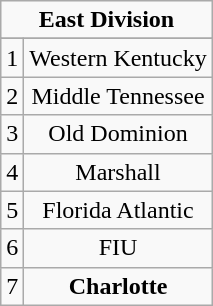<table class="wikitable">
<tr align="center">
<td align="center" Colspan="3"><strong>East Division</strong></td>
</tr>
<tr align="center">
</tr>
<tr align="center">
<td>1</td>
<td>Western Kentucky</td>
</tr>
<tr align="center">
<td>2</td>
<td>Middle Tennessee</td>
</tr>
<tr align="center">
<td>3</td>
<td>Old Dominion</td>
</tr>
<tr align="center">
<td>4</td>
<td>Marshall</td>
</tr>
<tr align="center">
<td>5</td>
<td>Florida Atlantic</td>
</tr>
<tr align="center">
<td>6</td>
<td>FIU</td>
</tr>
<tr align="center">
<td>7</td>
<td><strong>Charlotte</strong></td>
</tr>
</table>
